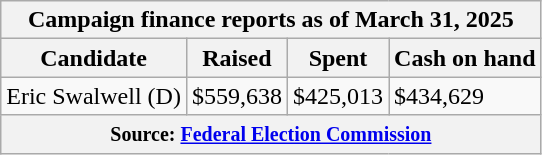<table class="wikitable sortable">
<tr>
<th colspan=4>Campaign finance reports as of March 31, 2025</th>
</tr>
<tr style="text-align:center;">
<th>Candidate</th>
<th>Raised</th>
<th>Spent</th>
<th>Cash on hand</th>
</tr>
<tr>
<td>Eric Swalwell (D)</td>
<td>$559,638</td>
<td>$425,013</td>
<td>$434,629</td>
</tr>
<tr>
<th colspan="4"><small>Source: <a href='#'>Federal Election Commission</a></small></th>
</tr>
</table>
